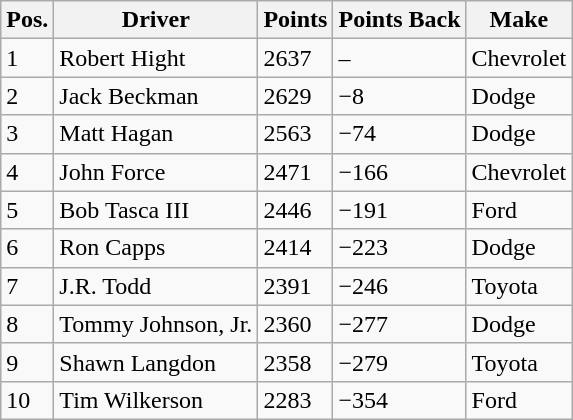<table class="wikitable">
<tr>
<th>Pos.</th>
<th>Driver</th>
<th>Points</th>
<th>Points Back</th>
<th>Make</th>
</tr>
<tr>
<td>1</td>
<td>Robert Hight</td>
<td>2637</td>
<td>–</td>
<td>Chevrolet</td>
</tr>
<tr>
<td>2</td>
<td>Jack Beckman</td>
<td>2629</td>
<td>−8</td>
<td>Dodge</td>
</tr>
<tr>
<td>3</td>
<td>Matt Hagan</td>
<td>2563</td>
<td>−74</td>
<td>Dodge</td>
</tr>
<tr>
<td>4</td>
<td>John Force</td>
<td>2471</td>
<td>−166</td>
<td>Chevrolet</td>
</tr>
<tr>
<td>5</td>
<td>Bob Tasca III</td>
<td>2446</td>
<td>−191</td>
<td>Ford</td>
</tr>
<tr>
<td>6</td>
<td>Ron Capps</td>
<td>2414</td>
<td>−223</td>
<td>Dodge</td>
</tr>
<tr>
<td>7</td>
<td>J.R. Todd</td>
<td>2391</td>
<td>−246</td>
<td>Toyota</td>
</tr>
<tr>
<td>8</td>
<td>Tommy Johnson, Jr.</td>
<td>2360</td>
<td>−277</td>
<td>Dodge</td>
</tr>
<tr>
<td>9</td>
<td>Shawn Langdon</td>
<td>2358</td>
<td>−279</td>
<td>Toyota</td>
</tr>
<tr>
<td>10</td>
<td>Tim Wilkerson</td>
<td>2283</td>
<td>−354</td>
<td>Ford</td>
</tr>
</table>
